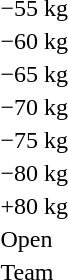<table>
<tr>
<td rowspan=2>−55 kg</td>
<td rowspan=2></td>
<td rowspan=2></td>
<td></td>
</tr>
<tr>
<td></td>
</tr>
<tr>
<td rowspan=2>−60 kg</td>
<td rowspan=2></td>
<td rowspan=2></td>
<td></td>
</tr>
<tr>
<td></td>
</tr>
<tr>
<td rowspan=2>−65 kg</td>
<td rowspan=2></td>
<td rowspan=2></td>
<td></td>
</tr>
<tr>
<td></td>
</tr>
<tr>
<td rowspan=2>−70 kg</td>
<td rowspan=2></td>
<td rowspan=2></td>
<td></td>
</tr>
<tr>
<td></td>
</tr>
<tr>
<td rowspan=2>−75 kg</td>
<td rowspan=2></td>
<td rowspan=2></td>
<td></td>
</tr>
<tr>
<td></td>
</tr>
<tr>
<td rowspan=2>−80 kg</td>
<td rowspan=2></td>
<td rowspan=2></td>
<td></td>
</tr>
<tr>
<td></td>
</tr>
<tr>
<td rowspan=2>+80 kg</td>
<td rowspan=2></td>
<td rowspan=2></td>
<td></td>
</tr>
<tr>
<td></td>
</tr>
<tr>
<td rowspan=2>Open</td>
<td rowspan=2></td>
<td rowspan=2></td>
<td></td>
</tr>
<tr>
<td></td>
</tr>
<tr>
<td rowspan=2>Team</td>
<td rowspan=2></td>
<td rowspan=2></td>
<td></td>
</tr>
<tr>
<td></td>
</tr>
</table>
